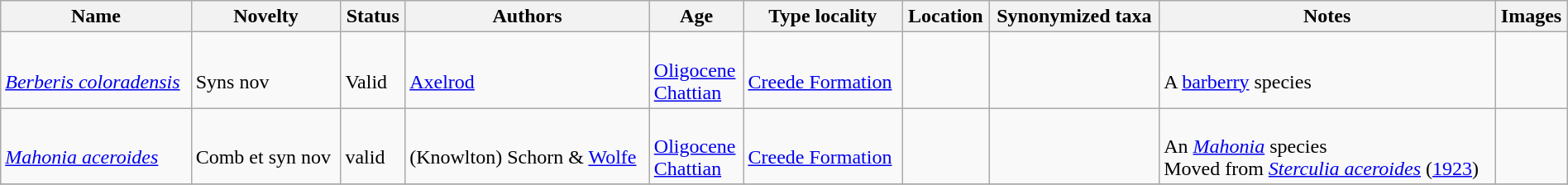<table class="wikitable sortable" align="center" width="100%">
<tr>
<th>Name</th>
<th>Novelty</th>
<th>Status</th>
<th>Authors</th>
<th>Age</th>
<th>Type locality</th>
<th>Location</th>
<th>Synonymized taxa</th>
<th>Notes</th>
<th>Images</th>
</tr>
<tr>
<td><br><em><a href='#'>Berberis coloradensis</a></em></td>
<td><br>Syns nov</td>
<td><br>Valid</td>
<td><br><a href='#'>Axelrod</a></td>
<td><br><a href='#'>Oligocene</a><br><a href='#'>Chattian</a></td>
<td><br><a href='#'>Creede Formation</a></td>
<td><br><br></td>
<td><br></td>
<td><br>A <a href='#'>barberry</a> species</td>
<td></td>
</tr>
<tr>
<td><br><em><a href='#'>Mahonia aceroides</a></em></td>
<td><br>Comb et syn nov</td>
<td><br>valid</td>
<td><br>(Knowlton) Schorn & <a href='#'>Wolfe</a></td>
<td><br><a href='#'>Oligocene</a><br><a href='#'>Chattian</a></td>
<td><br><a href='#'>Creede Formation</a></td>
<td><br><br></td>
<td><br></td>
<td><br>An <em><a href='#'>Mahonia</a></em> species<br>Moved from <em><a href='#'>Sterculia aceroides</a></em> (<a href='#'>1923</a>)</td>
<td></td>
</tr>
<tr>
</tr>
</table>
